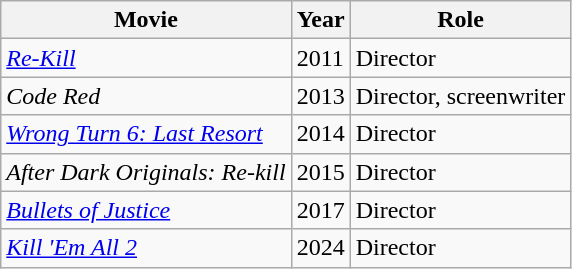<table class="wikitable sortable">
<tr>
<th>Movie</th>
<th>Year</th>
<th>Role</th>
</tr>
<tr>
<td><em><a href='#'>Re-Kill</a></em></td>
<td>2011</td>
<td>Director</td>
</tr>
<tr>
<td><em>Code Red</em></td>
<td>2013</td>
<td>Director, screenwriter</td>
</tr>
<tr>
<td><em><a href='#'>Wrong Turn 6: Last Resort</a></em></td>
<td>2014</td>
<td>Director</td>
</tr>
<tr>
<td><em>After Dark Originals: Re-kill</em></td>
<td>2015</td>
<td>Director</td>
</tr>
<tr>
<td><em><a href='#'>Bullets of Justice</a></em></td>
<td>2017</td>
<td>Director</td>
</tr>
<tr>
<td><em><a href='#'>Kill 'Em All 2</a></em></td>
<td>2024</td>
<td>Director</td>
</tr>
</table>
